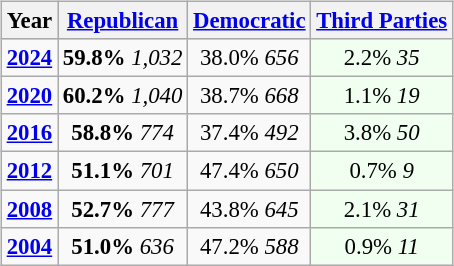<table class="wikitable" style="float:right; font-size:95%;">
<tr bgcolor=lightgrey>
<th>Year</th>
<th><a href='#'>Republican</a></th>
<th><a href='#'>Democratic</a></th>
<th><a href='#'>Third Parties</a></th>
</tr>
<tr>
<td style="text-align:center;" ><strong><a href='#'>2024</a></strong></td>
<td style="text-align:center;" ><strong>59.8%</strong> <em>1,032</em></td>
<td style="text-align:center;" >38.0% <em>656</em></td>
<td style="text-align:center; background:honeyDew;">2.2% <em>35</em></td>
</tr>
<tr>
<td style="text-align:center;" ><strong><a href='#'>2020</a></strong></td>
<td style="text-align:center;" ><strong>60.2%</strong> <em>1,040</em></td>
<td style="text-align:center;" >38.7% <em>668</em></td>
<td style="text-align:center; background:honeyDew;">1.1% <em>19</em></td>
</tr>
<tr>
<td style="text-align:center;" ><strong><a href='#'>2016</a></strong></td>
<td style="text-align:center;" ><strong>58.8%</strong> <em>774</em></td>
<td style="text-align:center;" >37.4% <em>492</em></td>
<td style="text-align:center; background:honeyDew;">3.8% <em>50</em></td>
</tr>
<tr>
<td style="text-align:center;" ><strong><a href='#'>2012</a></strong></td>
<td style="text-align:center;" ><strong>51.1%</strong> <em>701</em></td>
<td style="text-align:center;" >47.4% <em>650</em></td>
<td style="text-align:center; background:honeyDew;">0.7% <em>9</em></td>
</tr>
<tr>
<td style="text-align:center;" ><strong><a href='#'>2008</a></strong></td>
<td style="text-align:center;" ><strong>52.7%</strong> <em>777</em></td>
<td style="text-align:center;" >43.8% <em>645</em></td>
<td style="text-align:center; background:honeyDew;">2.1% <em>31</em></td>
</tr>
<tr>
<td style="text-align:center;" ><strong><a href='#'>2004</a></strong></td>
<td style="text-align:center;" ><strong>51.0%</strong> <em>636</em></td>
<td style="text-align:center;" >47.2% <em>588</em></td>
<td style="text-align:center; background:honeyDew;">0.9% <em>11</em></td>
</tr>
</table>
